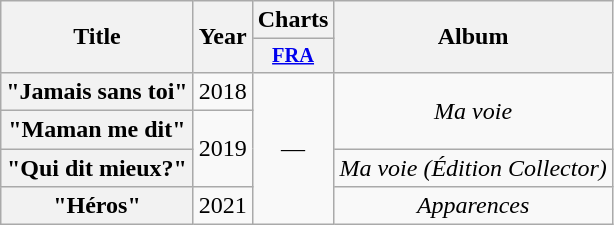<table class="wikitable plainrowheaders" style="text-align:center;">
<tr>
<th rowspan="2">Title</th>
<th rowspan="2">Year</th>
<th colspan="1">Charts</th>
<th rowspan="2">Album</th>
</tr>
<tr>
<th style="width:3em;font-size:85%"><a href='#'>FRA</a><br></th>
</tr>
<tr>
<th scope="row" align="left">"Jamais sans toi"</th>
<td align="center">2018</td>
<td rowspan="4" align="center">—</td>
<td rowspan="2"><em>Ma voie</em></td>
</tr>
<tr>
<th scope="row" align="left">"Maman me dit"</th>
<td rowspan="2" align="center">2019</td>
</tr>
<tr>
<th scope="row" align="left">"Qui dit mieux?"</th>
<td><em>Ma voie (Édition Collector)</em></td>
</tr>
<tr>
<th scope="row" align="left">"Héros"</th>
<td>2021</td>
<td><em>Apparences</em></td>
</tr>
</table>
